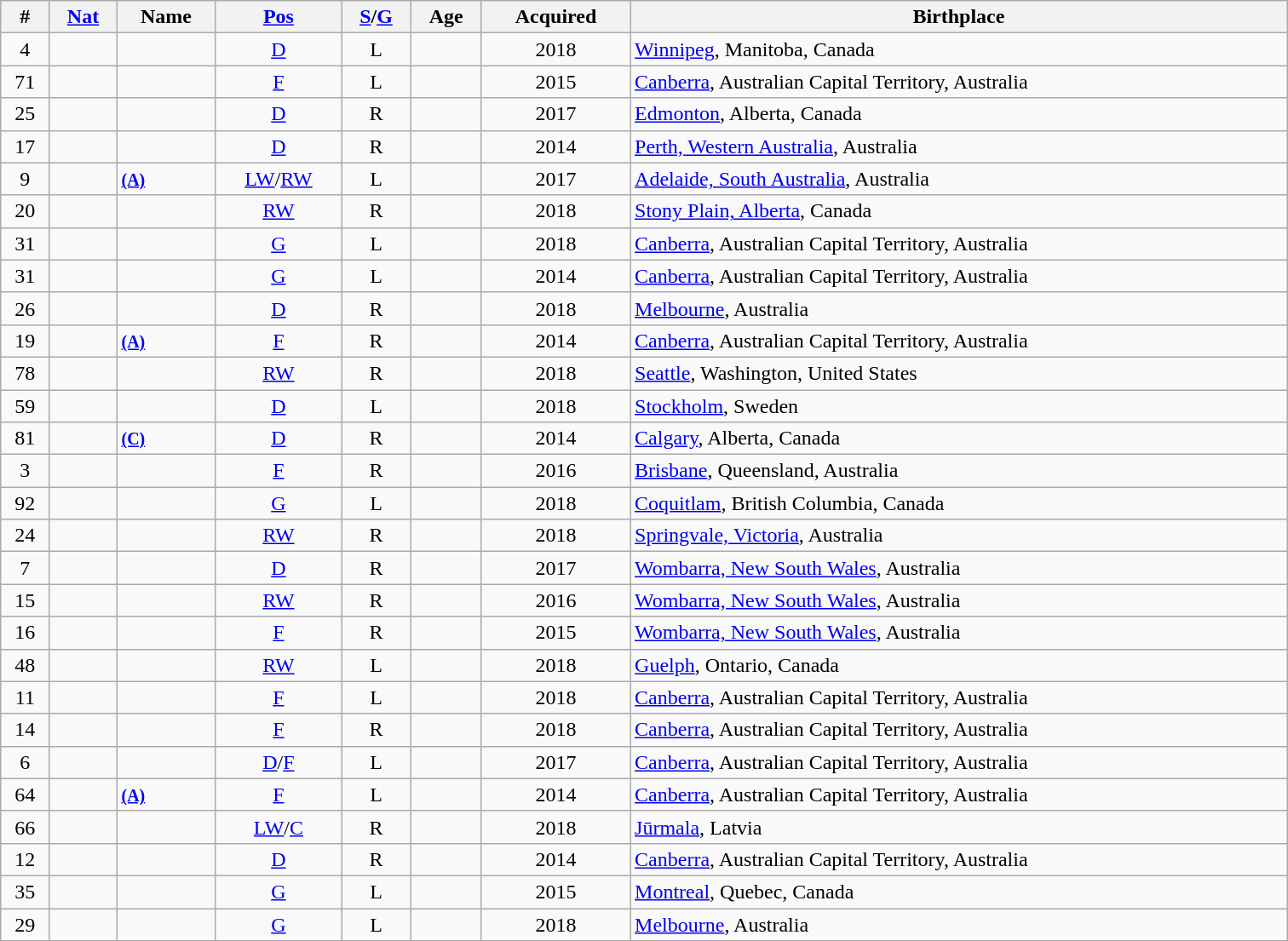<table class="wikitable sortable" style="width:63em; text-align: center">
<tr>
<th>#</th>
<th><a href='#'>Nat</a></th>
<th>Name</th>
<th><a href='#'>Pos</a></th>
<th><a href='#'>S</a>/<a href='#'>G</a></th>
<th>Age</th>
<th>Acquired</th>
<th>Birthplace</th>
</tr>
<tr>
<td>4</td>
<td></td>
<td align="left"></td>
<td><a href='#'>D</a></td>
<td>L</td>
<td></td>
<td>2018</td>
<td align="left"><a href='#'>Winnipeg</a>, Manitoba, Canada</td>
</tr>
<tr>
<td>71</td>
<td></td>
<td align="left"></td>
<td><a href='#'>F</a></td>
<td>L</td>
<td></td>
<td>2015</td>
<td align="left"><a href='#'>Canberra</a>, Australian Capital Territory, Australia</td>
</tr>
<tr>
<td>25</td>
<td></td>
<td align="left"></td>
<td><a href='#'>D</a></td>
<td>R</td>
<td></td>
<td>2017</td>
<td align="left"><a href='#'>Edmonton</a>, Alberta, Canada</td>
</tr>
<tr>
<td>17</td>
<td></td>
<td align="left"></td>
<td><a href='#'>D</a></td>
<td>R</td>
<td></td>
<td>2014</td>
<td align="left"><a href='#'>Perth, Western Australia</a>, Australia</td>
</tr>
<tr>
<td>9</td>
<td></td>
<td align="left"> <small><a href='#'><strong>(A)</strong></a></small></td>
<td><a href='#'>LW</a>/<a href='#'>RW</a></td>
<td>L</td>
<td></td>
<td>2017</td>
<td align="left"><a href='#'>Adelaide, South Australia</a>, Australia</td>
</tr>
<tr>
<td>20</td>
<td></td>
<td align="left"></td>
<td><a href='#'>RW</a></td>
<td>R</td>
<td></td>
<td>2018</td>
<td align="left"><a href='#'>Stony Plain, Alberta</a>, Canada</td>
</tr>
<tr>
<td>31</td>
<td></td>
<td align="left"></td>
<td><a href='#'>G</a></td>
<td>L</td>
<td></td>
<td>2018</td>
<td align="left"><a href='#'>Canberra</a>, Australian Capital Territory, Australia</td>
</tr>
<tr>
<td>31</td>
<td></td>
<td align="left"></td>
<td><a href='#'>G</a></td>
<td>L</td>
<td></td>
<td>2014</td>
<td align="left"><a href='#'>Canberra</a>, Australian Capital Territory, Australia</td>
</tr>
<tr>
<td>26</td>
<td></td>
<td align="left"></td>
<td><a href='#'>D</a></td>
<td>R</td>
<td></td>
<td>2018</td>
<td align="left"><a href='#'>Melbourne</a>, Australia</td>
</tr>
<tr>
<td>19</td>
<td></td>
<td align="left"> <small><a href='#'><strong>(A)</strong></a></small></td>
<td><a href='#'>F</a></td>
<td>R</td>
<td></td>
<td>2014</td>
<td align="left"><a href='#'>Canberra</a>, Australian Capital Territory, Australia</td>
</tr>
<tr>
<td>78</td>
<td></td>
<td align="left"></td>
<td><a href='#'>RW</a></td>
<td>R</td>
<td></td>
<td>2018</td>
<td align="left"><a href='#'>Seattle</a>, Washington, United States</td>
</tr>
<tr>
<td>59</td>
<td></td>
<td align="left"></td>
<td><a href='#'>D</a></td>
<td>L</td>
<td></td>
<td>2018</td>
<td align="left"><a href='#'>Stockholm</a>, Sweden</td>
</tr>
<tr>
<td>81</td>
<td></td>
<td align="left"> <small><a href='#'><strong>(C)</strong></a></small></td>
<td><a href='#'>D</a></td>
<td>R</td>
<td></td>
<td>2014</td>
<td align="left"><a href='#'>Calgary</a>, Alberta, Canada</td>
</tr>
<tr>
<td>3</td>
<td></td>
<td align="left"></td>
<td><a href='#'>F</a></td>
<td>R</td>
<td></td>
<td>2016</td>
<td align="left"><a href='#'>Brisbane</a>, Queensland, Australia</td>
</tr>
<tr>
<td>92</td>
<td></td>
<td align="left"></td>
<td><a href='#'>G</a></td>
<td>L</td>
<td></td>
<td>2018</td>
<td align="left"><a href='#'>Coquitlam</a>, British Columbia, Canada</td>
</tr>
<tr>
<td>24</td>
<td></td>
<td align="left"></td>
<td><a href='#'>RW</a></td>
<td>R</td>
<td></td>
<td>2018</td>
<td align="left"><a href='#'>Springvale, Victoria</a>, Australia</td>
</tr>
<tr>
<td>7</td>
<td></td>
<td align="left"></td>
<td><a href='#'>D</a></td>
<td>R</td>
<td></td>
<td>2017</td>
<td align="left"><a href='#'>Wombarra, New South Wales</a>, Australia</td>
</tr>
<tr>
<td>15</td>
<td></td>
<td align="left"></td>
<td><a href='#'>RW</a></td>
<td>R</td>
<td></td>
<td>2016</td>
<td align="left"><a href='#'>Wombarra, New South Wales</a>, Australia</td>
</tr>
<tr>
<td>16</td>
<td></td>
<td align="left"></td>
<td><a href='#'>F</a></td>
<td>R</td>
<td></td>
<td>2015</td>
<td align="left"><a href='#'>Wombarra, New South Wales</a>, Australia</td>
</tr>
<tr>
<td>48</td>
<td></td>
<td align="left"></td>
<td><a href='#'>RW</a></td>
<td>L</td>
<td></td>
<td>2018</td>
<td align="left"><a href='#'>Guelph</a>, Ontario, Canada</td>
</tr>
<tr>
<td>11</td>
<td></td>
<td align="left"></td>
<td><a href='#'>F</a></td>
<td>L</td>
<td></td>
<td>2018</td>
<td align="left"><a href='#'>Canberra</a>, Australian Capital Territory, Australia</td>
</tr>
<tr>
<td>14</td>
<td></td>
<td align="left"></td>
<td><a href='#'>F</a></td>
<td>R</td>
<td></td>
<td>2018</td>
<td align="left"><a href='#'>Canberra</a>, Australian Capital Territory, Australia</td>
</tr>
<tr>
<td>6</td>
<td></td>
<td align="left"></td>
<td><a href='#'>D</a>/<a href='#'>F</a></td>
<td>L</td>
<td></td>
<td>2017</td>
<td align="left"><a href='#'>Canberra</a>, Australian Capital Territory, Australia</td>
</tr>
<tr>
<td>64</td>
<td></td>
<td align="left"> <small><a href='#'><strong>(A)</strong></a></small></td>
<td><a href='#'>F</a></td>
<td>L</td>
<td></td>
<td>2014</td>
<td align="left"><a href='#'>Canberra</a>, Australian Capital Territory, Australia</td>
</tr>
<tr>
<td>66</td>
<td></td>
<td align="left"></td>
<td><a href='#'>LW</a>/<a href='#'>C</a></td>
<td>R</td>
<td></td>
<td>2018</td>
<td align="left"><a href='#'>Jūrmala</a>, Latvia</td>
</tr>
<tr>
<td>12</td>
<td></td>
<td align="left"></td>
<td><a href='#'>D</a></td>
<td>R</td>
<td></td>
<td>2014</td>
<td align="left"><a href='#'>Canberra</a>, Australian Capital Territory, Australia</td>
</tr>
<tr>
<td>35</td>
<td></td>
<td align="left"></td>
<td><a href='#'>G</a></td>
<td>L</td>
<td></td>
<td>2015</td>
<td align="left"><a href='#'>Montreal</a>, Quebec, Canada</td>
</tr>
<tr>
<td>29</td>
<td></td>
<td align="left"></td>
<td><a href='#'>G</a></td>
<td>L</td>
<td></td>
<td>2018</td>
<td align="left"><a href='#'>Melbourne</a>, Australia</td>
</tr>
<tr>
</tr>
</table>
